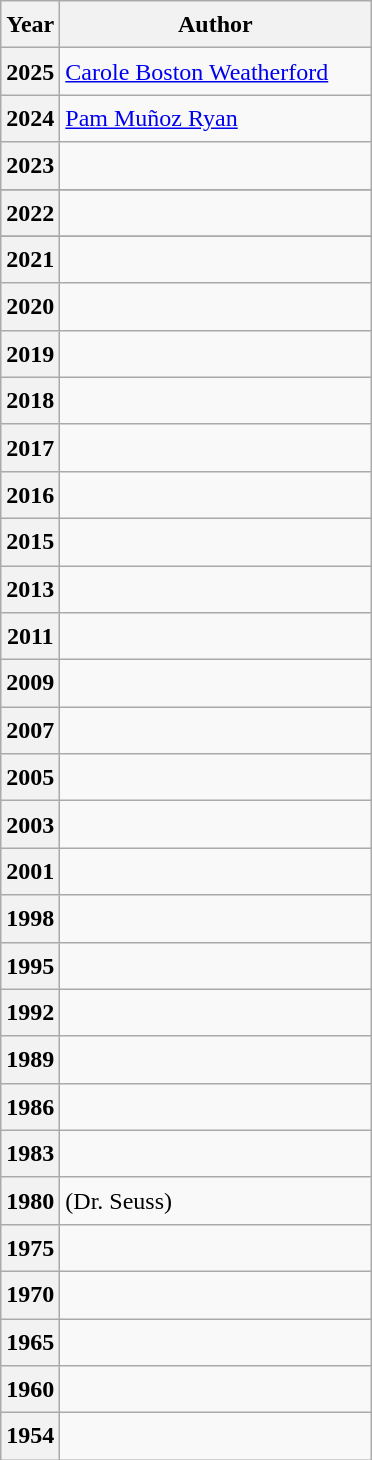<table class="wikitable sortable" style="font-size:1.00em; line-height:1.5em;">
<tr>
<th width=15em>Year</th>
<th width=200em>Author</th>
</tr>
<tr>
<th>2025</th>
<td><a href='#'>Carole Boston Weatherford</a></td>
</tr>
<tr>
<th>2024</th>
<td><a href='#'>Pam Muñoz Ryan</a></td>
</tr>
<tr>
<th>2023</th>
<td></td>
</tr>
<tr>
</tr>
<tr>
<th>2022</th>
<td></td>
</tr>
<tr>
</tr>
<tr race Lin>
<th>2021</th>
<td></td>
</tr>
<tr>
<th>2020</th>
<td></td>
</tr>
<tr>
<th>2019</th>
<td></td>
</tr>
<tr>
<th>2018</th>
<td></td>
</tr>
<tr>
<th>2017</th>
<td></td>
</tr>
<tr>
<th>2016</th>
<td></td>
</tr>
<tr>
<th>2015</th>
<td></td>
</tr>
<tr>
<th>2013</th>
<td></td>
</tr>
<tr>
<th>2011</th>
<td></td>
</tr>
<tr>
<th>2009</th>
<td></td>
</tr>
<tr>
<th>2007</th>
<td></td>
</tr>
<tr>
<th>2005</th>
<td></td>
</tr>
<tr>
<th>2003</th>
<td></td>
</tr>
<tr>
<th>2001</th>
<td></td>
</tr>
<tr>
<th>1998</th>
<td></td>
</tr>
<tr>
<th>1995</th>
<td></td>
</tr>
<tr>
<th>1992</th>
<td></td>
</tr>
<tr>
<th>1989</th>
<td></td>
</tr>
<tr>
<th>1986</th>
<td></td>
</tr>
<tr>
<th>1983</th>
<td></td>
</tr>
<tr>
<th>1980</th>
<td> (Dr. Seuss)</td>
</tr>
<tr>
<th>1975</th>
<td></td>
</tr>
<tr>
<th>1970</th>
<td></td>
</tr>
<tr>
<th>1965</th>
<td></td>
</tr>
<tr>
<th>1960</th>
<td></td>
</tr>
<tr>
<th>1954</th>
<td></td>
</tr>
</table>
